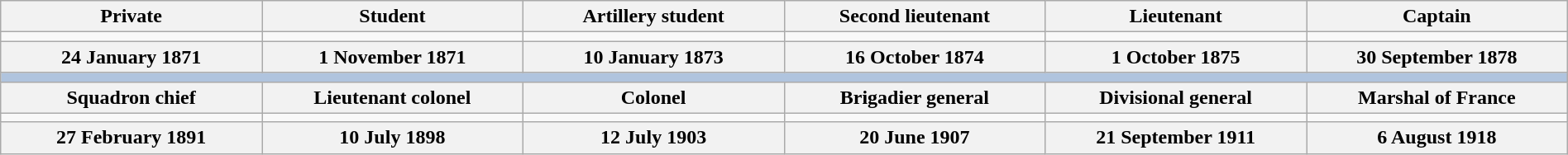<table class="wikitable"  style="width: 100%">
<tr>
<th>Private</th>
<th>Student</th>
<th>Artillery student</th>
<th>Second lieutenant</th>
<th>Lieutenant</th>
<th>Captain</th>
</tr>
<tr>
<td align="center" width="13%"></td>
<td align="center" width="13%"></td>
<td align="center" width="13%"></td>
<td align="center" width="13%"></td>
<td align="center" width="13%"></td>
<td align="center" width="13%"></td>
</tr>
<tr>
<th>24 January 1871</th>
<th>1 November 1871</th>
<th>10 January 1873</th>
<th>16 October 1874</th>
<th>1 October 1875</th>
<th>30 September 1878</th>
</tr>
<tr>
<th colspan="6" style="background: lightsteelblue"></th>
</tr>
<tr>
<th>Squadron chief</th>
<th>Lieutenant colonel</th>
<th>Colonel</th>
<th>Brigadier general</th>
<th>Divisional general</th>
<th>Marshal of France</th>
</tr>
<tr>
<td align="center" width="13%"></td>
<td align="center" width="13%"></td>
<td align="center" width="13%"></td>
<td align="center" width="13%"></td>
<td align="center" width="13%"></td>
<td align="center" width="13%"></td>
</tr>
<tr>
<th>27 February 1891</th>
<th>10 July 1898</th>
<th>12 July 1903</th>
<th>20 June 1907</th>
<th>21 September 1911</th>
<th>6 August 1918</th>
</tr>
</table>
